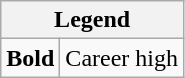<table class="wikitable mw-collapsible mw-collapsed">
<tr>
<th colspan="2">Legend</th>
</tr>
<tr>
<td><strong>Bold</strong></td>
<td>Career high</td>
</tr>
</table>
